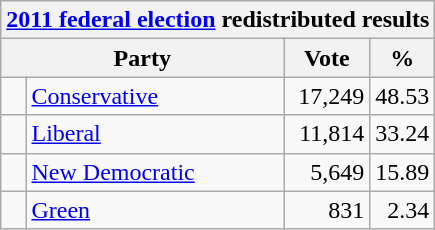<table class="wikitable">
<tr>
<th colspan="4"><a href='#'>2011 federal election</a> redistributed results</th>
</tr>
<tr>
<th bgcolor="#DDDDFF" width="130px" colspan="2">Party</th>
<th bgcolor="#DDDDFF" width="50px">Vote</th>
<th bgcolor="#DDDDFF" width="30px">%</th>
</tr>
<tr>
<td> </td>
<td><a href='#'>Conservative</a></td>
<td align=right>17,249</td>
<td align=right>48.53</td>
</tr>
<tr>
<td> </td>
<td><a href='#'>Liberal</a></td>
<td align=right>11,814</td>
<td align=right>33.24</td>
</tr>
<tr>
<td> </td>
<td><a href='#'>New Democratic</a></td>
<td align=right>5,649</td>
<td align=right>15.89</td>
</tr>
<tr>
<td> </td>
<td><a href='#'>Green</a></td>
<td align=right>831</td>
<td align=right>2.34</td>
</tr>
</table>
